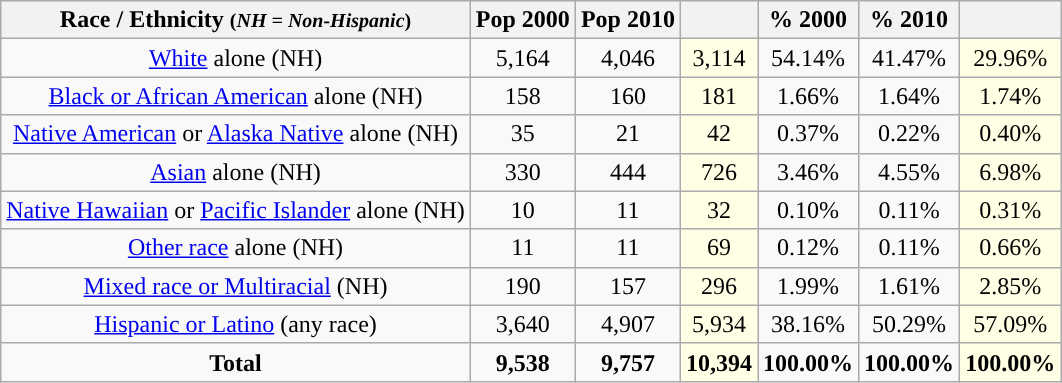<table class="wikitable" style="text-align:center;">
<tr>
<th>Race / Ethnicity <small>(<em>NH = Non-Hispanic</em>)</small></th>
<th>Pop 2000</th>
<th>Pop 2010</th>
<th></th>
<th>% 2000</th>
<th>% 2010</th>
<th></th>
</tr>
<tr>
<td><a href='#'>White</a> alone (NH)</td>
<td>5,164</td>
<td>4,046</td>
<td style='background: #ffffe6;'>3,114</td>
<td>54.14%</td>
<td>41.47%</td>
<td style='background: #ffffe6;'>29.96%</td>
</tr>
<tr>
<td><a href='#'>Black or African American</a> alone (NH)</td>
<td>158</td>
<td>160</td>
<td style='background: #ffffe6;'>181</td>
<td>1.66%</td>
<td>1.64%</td>
<td style='background: #ffffe6;'>1.74%</td>
</tr>
<tr>
<td><a href='#'>Native American</a> or <a href='#'>Alaska Native</a> alone (NH)</td>
<td>35</td>
<td>21</td>
<td style='background: #ffffe6;'>42</td>
<td>0.37%</td>
<td>0.22%</td>
<td style='background: #ffffe6;'>0.40%</td>
</tr>
<tr>
<td><a href='#'>Asian</a> alone (NH)</td>
<td>330</td>
<td>444</td>
<td style='background: #ffffe6;'>726</td>
<td>3.46%</td>
<td>4.55%</td>
<td style='background: #ffffe6;'>6.98%</td>
</tr>
<tr>
<td><a href='#'>Native Hawaiian</a> or <a href='#'>Pacific Islander</a> alone (NH)</td>
<td>10</td>
<td>11</td>
<td style='background: #ffffe6;'>32</td>
<td>0.10%</td>
<td>0.11%</td>
<td style='background: #ffffe6;'>0.31%</td>
</tr>
<tr>
<td><a href='#'>Other race</a> alone (NH)</td>
<td>11</td>
<td>11</td>
<td style='background: #ffffe6;'>69</td>
<td>0.12%</td>
<td>0.11%</td>
<td style='background: #ffffe6;'>0.66%</td>
</tr>
<tr>
<td><a href='#'>Mixed race or Multiracial</a> (NH)</td>
<td>190</td>
<td>157</td>
<td style='background: #ffffe6;'>296</td>
<td>1.99%</td>
<td>1.61%</td>
<td style='background: #ffffe6;'>2.85%</td>
</tr>
<tr>
<td><a href='#'>Hispanic or Latino</a> (any race)</td>
<td>3,640</td>
<td>4,907</td>
<td style='background: #ffffe6;'>5,934</td>
<td>38.16%</td>
<td>50.29%</td>
<td style='background: #ffffe6;'>57.09%</td>
</tr>
<tr>
<td><strong>Total</strong></td>
<td><strong>9,538</strong></td>
<td><strong>9,757</strong></td>
<td style='background: #ffffe6;'><strong>10,394</strong></td>
<td><strong>100.00%</strong></td>
<td><strong>100.00%</strong></td>
<td style='background: #ffffe6;'><strong>100.00%</strong></td>
</tr>
</table>
